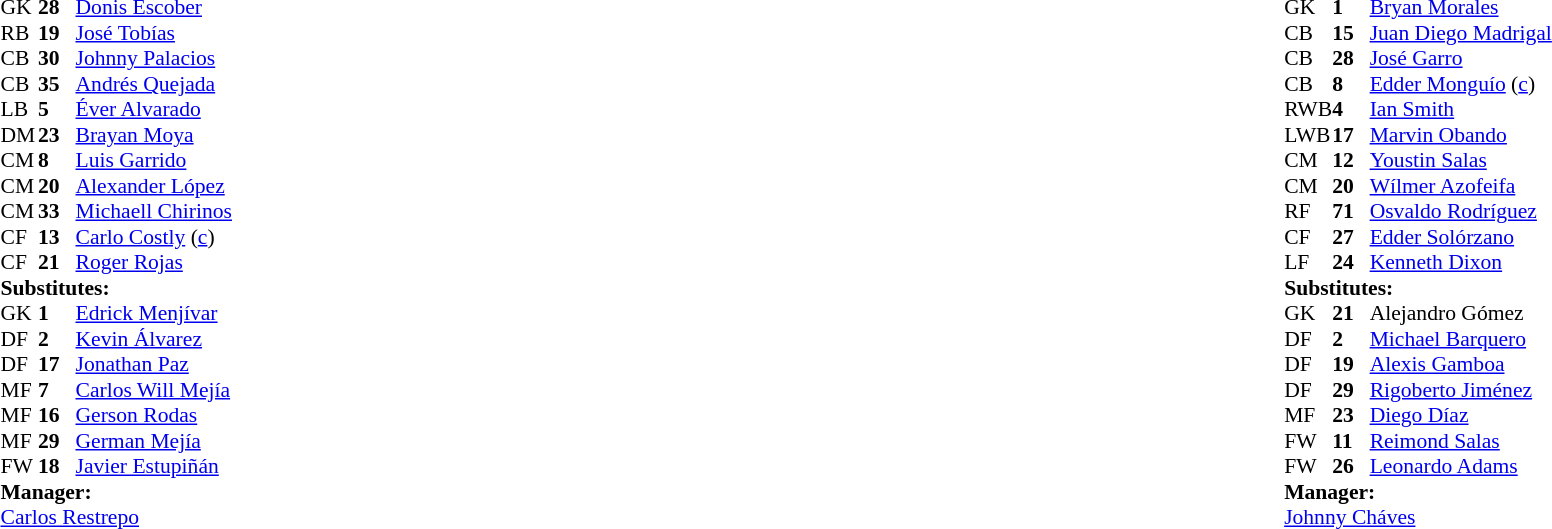<table width="100%">
<tr>
<td valign="top" width="40%"><br><table style="font-size:90%" cellspacing="0" cellpadding="0">
<tr>
<th width=25></th>
<th width=25></th>
</tr>
<tr>
<td>GK</td>
<td><strong>28</strong></td>
<td> <a href='#'>Donis Escober</a></td>
</tr>
<tr>
<td>RB</td>
<td><strong>19</strong></td>
<td> <a href='#'>José Tobías</a></td>
<td></td>
</tr>
<tr>
<td>CB</td>
<td><strong>30</strong></td>
<td> <a href='#'>Johnny Palacios</a></td>
</tr>
<tr>
<td>CB</td>
<td><strong>35</strong></td>
<td> <a href='#'>Andrés Quejada</a></td>
</tr>
<tr>
<td>LB</td>
<td><strong>5</strong></td>
<td> <a href='#'>Éver Alvarado</a></td>
<td></td>
<td></td>
</tr>
<tr>
<td>DM</td>
<td><strong>23</strong></td>
<td> <a href='#'>Brayan Moya</a></td>
</tr>
<tr>
<td>CM</td>
<td><strong>8</strong></td>
<td> <a href='#'>Luis Garrido</a></td>
<td></td>
<td></td>
</tr>
<tr>
<td>CM</td>
<td><strong>20</strong></td>
<td> <a href='#'>Alexander López</a></td>
</tr>
<tr>
<td>CM</td>
<td><strong>33</strong></td>
<td> <a href='#'>Michaell Chirinos</a></td>
</tr>
<tr>
<td>CF</td>
<td><strong>13</strong></td>
<td> <a href='#'>Carlo Costly</a> (<a href='#'>c</a>)</td>
</tr>
<tr>
<td>CF</td>
<td><strong>21</strong></td>
<td> <a href='#'>Roger Rojas</a></td>
<td></td>
<td></td>
</tr>
<tr>
<td colspan=3><strong>Substitutes:</strong></td>
</tr>
<tr>
<td>GK</td>
<td><strong>1</strong></td>
<td> <a href='#'>Edrick Menjívar</a></td>
</tr>
<tr>
<td>DF</td>
<td><strong>2</strong></td>
<td> <a href='#'>Kevin Álvarez</a></td>
</tr>
<tr>
<td>DF</td>
<td><strong>17</strong></td>
<td> <a href='#'>Jonathan Paz</a></td>
</tr>
<tr>
<td>MF</td>
<td><strong>7</strong></td>
<td> <a href='#'>Carlos Will Mejía</a></td>
<td></td>
<td></td>
</tr>
<tr>
<td>MF</td>
<td><strong>16</strong></td>
<td> <a href='#'>Gerson Rodas</a></td>
<td></td>
<td></td>
</tr>
<tr>
<td>MF</td>
<td><strong>29</strong></td>
<td> <a href='#'>German Mejía</a></td>
</tr>
<tr>
<td>FW</td>
<td><strong>18</strong></td>
<td> <a href='#'>Javier Estupiñán</a></td>
<td></td>
<td></td>
</tr>
<tr>
<td colspan=3><strong>Manager:</strong></td>
</tr>
<tr>
<td colspan=3> <a href='#'>Carlos Restrepo</a></td>
</tr>
</table>
</td>
<td valign="top"></td>
<td valign="top" width="50%"><br><table style="font-size:90%; margin:auto" cellspacing="0" cellpadding="0">
<tr>
<th width=25></th>
<th width=25></th>
</tr>
<tr>
<td>GK</td>
<td><strong>1</strong></td>
<td> <a href='#'>Bryan Morales</a></td>
</tr>
<tr>
<td>CB</td>
<td><strong>15</strong></td>
<td> <a href='#'>Juan Diego Madrigal</a></td>
</tr>
<tr>
<td>CB</td>
<td><strong>28</strong></td>
<td> <a href='#'>José Garro</a></td>
</tr>
<tr>
<td>CB</td>
<td><strong>8</strong></td>
<td> <a href='#'>Edder Monguío</a> (<a href='#'>c</a>)</td>
</tr>
<tr>
<td>RWB</td>
<td><strong>4</strong></td>
<td> <a href='#'>Ian Smith</a></td>
</tr>
<tr>
<td>LWB</td>
<td><strong>17</strong></td>
<td> <a href='#'>Marvin Obando</a></td>
<td></td>
</tr>
<tr>
<td>CM</td>
<td><strong>12</strong></td>
<td> <a href='#'>Youstin Salas</a></td>
</tr>
<tr>
<td>CM</td>
<td><strong>20</strong></td>
<td> <a href='#'>Wílmer Azofeifa</a></td>
</tr>
<tr>
<td>RF</td>
<td><strong>71</strong></td>
<td> <a href='#'>Osvaldo Rodríguez</a></td>
<td></td>
<td></td>
</tr>
<tr>
<td>CF</td>
<td><strong>27</strong></td>
<td> <a href='#'>Edder Solórzano</a></td>
<td></td>
<td></td>
</tr>
<tr>
<td>LF</td>
<td><strong>24</strong></td>
<td> <a href='#'>Kenneth Dixon</a></td>
<td></td>
<td></td>
</tr>
<tr>
<td colspan=3><strong>Substitutes:</strong></td>
</tr>
<tr>
<td>GK</td>
<td><strong>21</strong></td>
<td> Alejandro Gómez</td>
</tr>
<tr>
<td>DF</td>
<td><strong>2</strong></td>
<td> <a href='#'>Michael Barquero</a></td>
<td></td>
<td></td>
</tr>
<tr>
<td>DF</td>
<td><strong>19</strong></td>
<td> <a href='#'>Alexis Gamboa</a></td>
</tr>
<tr>
<td>DF</td>
<td><strong>29</strong></td>
<td> <a href='#'>Rigoberto Jiménez</a></td>
</tr>
<tr>
<td>MF</td>
<td><strong>23</strong></td>
<td> <a href='#'>Diego Díaz</a></td>
</tr>
<tr>
<td>FW</td>
<td><strong>11</strong></td>
<td> <a href='#'>Reimond Salas</a></td>
<td></td>
<td></td>
</tr>
<tr>
<td>FW</td>
<td><strong>26</strong></td>
<td> <a href='#'>Leonardo Adams</a></td>
<td></td>
<td></td>
</tr>
<tr>
<td colspan=3><strong>Manager:</strong></td>
</tr>
<tr>
<td colspan=3> <a href='#'>Johnny Cháves</a></td>
</tr>
</table>
</td>
</tr>
</table>
